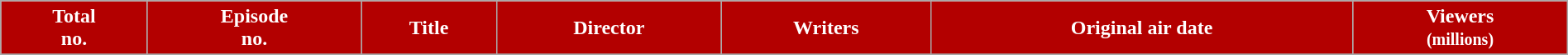<table class="wikitable plainrowheaders" style="width:100%;">
<tr>
<th style="background:#B30000; color:#ffffff;">Total<br>no.</th>
<th style="background:#B30000; color:#ffffff;">Episode<br>no.</th>
<th style="background:#B30000; color:#ffffff;">Title</th>
<th style="background:#B30000; color:#ffffff;">Director</th>
<th style="background:#B30000; color:#ffffff;">Writers</th>
<th style="background:#B30000; color:#ffffff;">Original air date</th>
<th style="background:#B30000; color:#ffffff;">Viewers<br><small>(millions)</small></th>
</tr>
<tr>
</tr>
</table>
